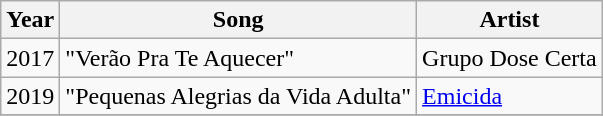<table class="wikitable">
<tr>
<th>Year</th>
<th>Song</th>
<th>Artist</th>
</tr>
<tr>
<td>2017</td>
<td>"Verão Pra Te Aquecer"</td>
<td>Grupo Dose Certa</td>
</tr>
<tr>
<td>2019</td>
<td>"Pequenas Alegrias da Vida Adulta"</td>
<td><a href='#'>Emicida</a></td>
</tr>
<tr>
</tr>
</table>
